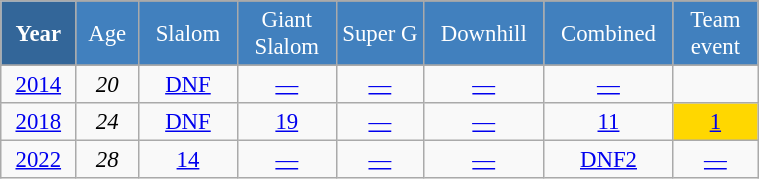<table class="wikitable" style="font-size:95%; text-align:center; border:grey solid 1px; border-collapse:collapse;" width="40%">
<tr style="background-color:#369; color:white;">
<td rowspan="2" colspan="1" width="4%"><strong>Year</strong></td>
</tr>
<tr style="background-color:#4180be; color:white;">
<td width="3%">Age</td>
<td width="5%">Slalom</td>
<td width="5%">Giant<br>Slalom</td>
<td width="5%">Super G</td>
<td width="5%">Downhill</td>
<td width="5%">Combined</td>
<td width="5%">Team<br>event</td>
</tr>
<tr style="background-color:#8CB2D8; color:white;">
</tr>
<tr>
<td><a href='#'>2014</a></td>
<td><em>20</em></td>
<td><a href='#'>DNF</a></td>
<td><a href='#'>—</a></td>
<td><a href='#'>—</a></td>
<td><a href='#'>—</a></td>
<td><a href='#'>—</a></td>
<td></td>
</tr>
<tr>
<td><a href='#'>2018</a></td>
<td><em>24</em></td>
<td><a href='#'>DNF</a></td>
<td><a href='#'>19</a></td>
<td><a href='#'>—</a></td>
<td><a href='#'>—</a></td>
<td><a href='#'>11</a></td>
<td style="background:gold;"><a href='#'>1</a></td>
</tr>
<tr>
<td><a href='#'>2022</a></td>
<td><em>28</em></td>
<td><a href='#'>14</a></td>
<td><a href='#'>—</a></td>
<td><a href='#'>—</a></td>
<td><a href='#'>—</a></td>
<td><a href='#'>DNF2</a></td>
<td><a href='#'>—</a></td>
</tr>
</table>
